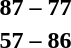<table style="text-align:center">
<tr>
<th width=200></th>
<th width=100></th>
<th width=200></th>
</tr>
<tr>
<td align=right><strong></strong></td>
<td><strong>87 – 77</strong></td>
<td align=left></td>
</tr>
<tr>
<td align=right></td>
<td><strong>57 – 86</strong></td>
<td align=left><strong></strong></td>
</tr>
</table>
